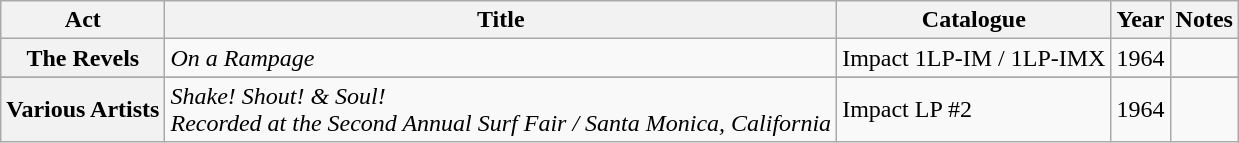<table class="wikitable plainrowheaders sortable">
<tr>
<th scope="col">Act</th>
<th scope="col">Title</th>
<th scope="col">Catalogue</th>
<th scope="col">Year</th>
<th scope="col" class="unsortable">Notes</th>
</tr>
<tr>
<th scope="row">The Revels</th>
<td><em>On a Rampage</em></td>
<td>Impact 1LP-IM / 1LP-IMX</td>
<td>1964</td>
<td></td>
</tr>
<tr>
</tr>
<tr>
<th scope="row">Various Artists</th>
<td><em>Shake! Shout! & Soul!<br>Recorded at the Second Annual Surf Fair / Santa Monica, California</em></td>
<td>Impact LP #2</td>
<td>1964</td>
<td></td>
</tr>
</table>
